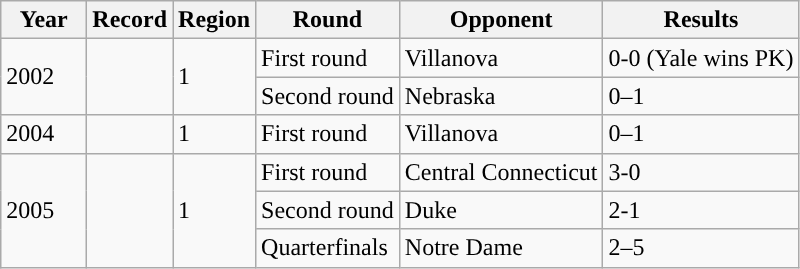<table class="wikitable" style="text-align: ">
<tr>
<th width=50px>Year</th>
<th>Record</th>
<th>Region</th>
<th>Round</th>
<th>Opponent</th>
<th>Results</th>
</tr>
<tr>
<td rowspan=2>2002</td>
<td rowspan=2></td>
<td rowspan=2>1</td>
<td>First round</td>
<td>Villanova</td>
<td>0-0 (Yale wins PK)</td>
</tr>
<tr>
<td>Second round</td>
<td>Nebraska</td>
<td>0–1</td>
</tr>
<tr>
<td>2004</td>
<td></td>
<td>1</td>
<td>First round</td>
<td>Villanova</td>
<td>0–1</td>
</tr>
<tr>
<td rowspan="3">2005</td>
<td rowspan="3"></td>
<td rowspan="3">1</td>
<td>First round</td>
<td>Central Connecticut</td>
<td>3-0</td>
</tr>
<tr>
<td>Second round</td>
<td>Duke</td>
<td>2-1</td>
</tr>
<tr>
<td>Quarterfinals</td>
<td>Notre Dame</td>
<td>2–5</td>
</tr>
</table>
